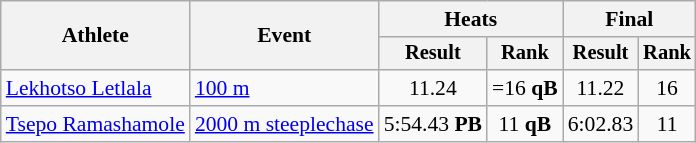<table class="wikitable" style="font-size:90%">
<tr>
<th rowspan=2>Athlete</th>
<th rowspan=2>Event</th>
<th colspan=2>Heats</th>
<th colspan=2>Final</th>
</tr>
<tr style="font-size:95%">
<th>Result</th>
<th>Rank</th>
<th>Result</th>
<th>Rank</th>
</tr>
<tr align=center>
<td align=left><a href='#'>Lekhotso Letlala</a></td>
<td align=left><a href='#'>100 m</a></td>
<td>11.24</td>
<td>=16 <strong>qB</strong></td>
<td>11.22</td>
<td>16</td>
</tr>
<tr align=center>
<td align=left><a href='#'>Tsepo Ramashamole</a></td>
<td align=left><a href='#'>2000 m steeplechase</a></td>
<td>5:54.43 <strong>PB</strong></td>
<td>11 <strong>qB</strong></td>
<td>6:02.83</td>
<td>11</td>
</tr>
</table>
